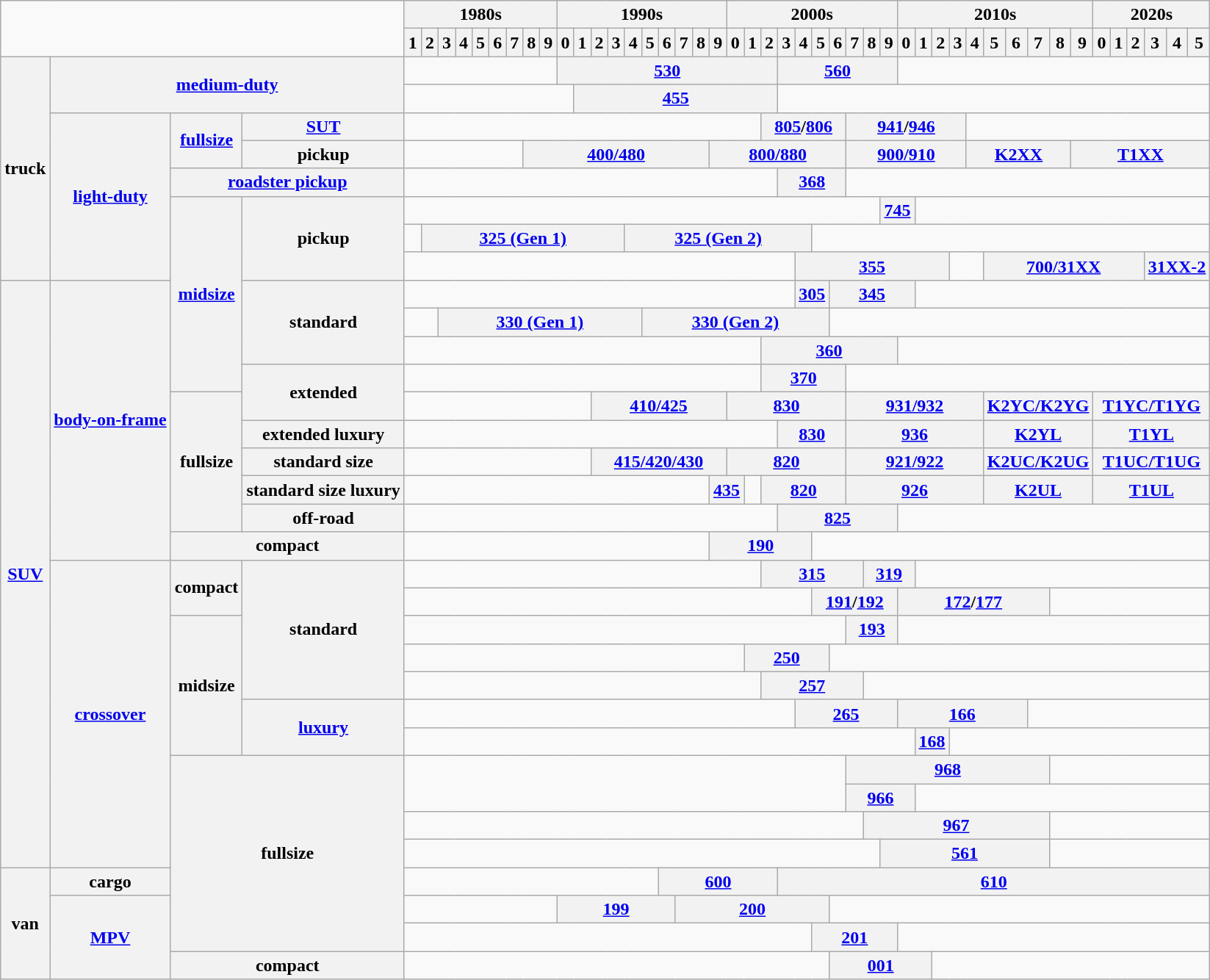<table class="wikitable mw-collapsible">
<tr>
<td colspan="4" rowspan="2"></td>
<th colspan="9">1980s</th>
<th colspan="10">1990s</th>
<th colspan="10">2000s</th>
<th colspan="10">2010s</th>
<th colspan="6">2020s</th>
</tr>
<tr>
<th>1</th>
<th>2</th>
<th>3</th>
<th>4</th>
<th>5</th>
<th>6</th>
<th>7</th>
<th>8</th>
<th>9</th>
<th>0</th>
<th>1</th>
<th>2</th>
<th>3</th>
<th>4</th>
<th>5</th>
<th>6</th>
<th>7</th>
<th>8</th>
<th>9</th>
<th>0</th>
<th>1</th>
<th>2</th>
<th>3</th>
<th>4</th>
<th>5</th>
<th>6</th>
<th>7</th>
<th>8</th>
<th>9</th>
<th>0</th>
<th>1</th>
<th>2</th>
<th>3</th>
<th>4</th>
<th>5</th>
<th>6</th>
<th>7</th>
<th>8</th>
<th>9</th>
<th>0</th>
<th>1</th>
<th>2</th>
<th>3</th>
<th>4</th>
<th>5</th>
</tr>
<tr>
<th rowspan="8">truck</th>
<th colspan="3" rowspan="2"><a href='#'>medium-duty</a></th>
<td colspan="9"></td>
<th colspan="13"><a href='#'>530</a></th>
<th colspan="7"><a href='#'>560</a></th>
<td colspan="16"></td>
</tr>
<tr>
<td colspan="10"></td>
<th colspan="12"><a href='#'>455</a></th>
<td colspan="23"></td>
</tr>
<tr>
<th rowspan="6"><a href='#'>light-duty</a></th>
<th rowspan="2"><a href='#'>fullsize</a></th>
<th rowspan="1"><a href='#'>SUT</a></th>
<td colspan="21"></td>
<th colspan="5"><a href='#'>805</a>/<a href='#'>806</a></th>
<th colspan="7"><a href='#'>941</a>/<a href='#'>946</a></th>
<td colspan="12"></td>
</tr>
<tr>
<th>pickup</th>
<td colspan="7"></td>
<th colspan="11"><a href='#'>400/480</a></th>
<th colspan="8"><a href='#'>800/880</a></th>
<th colspan="7"><a href='#'>900/910</a></th>
<th colspan="5"><a href='#'>K2XX</a></th>
<th colspan="7"><a href='#'>T1XX</a></th>
</tr>
<tr>
<th colspan="2"><a href='#'>roadster pickup</a></th>
<td colspan="22"></td>
<th colspan="4"><a href='#'>368</a></th>
<td colspan="19"></td>
</tr>
<tr>
<th rowspan="7"><a href='#'>midsize</a></th>
<th rowspan="3">pickup</th>
<td colspan="28"></td>
<th colspan="2"><a href='#'>745</a></th>
<td colspan="15"></td>
</tr>
<tr>
<td colspan="1"></td>
<th colspan="12"><a href='#'>325 (Gen 1)</a></th>
<th colspan="11"><a href='#'>325 (Gen 2)</a></th>
<td colspan="23"></td>
</tr>
<tr>
<td colspan="23"></td>
<th colspan="9"><a href='#'>355</a></th>
<td colspan="2"></td>
<th colspan="8"><a href='#'>700/31XX</a></th>
<th colspan="3"><a href='#'>31XX-2</a></th>
</tr>
<tr>
<th rowspan="21"><a href='#'>SUV</a></th>
<th rowspan="10"><a href='#'>body-on-frame</a></th>
<th rowspan="3">standard</th>
<td colspan="23"></td>
<th colspan="2"><a href='#'>305</a></th>
<th colspan="5"><a href='#'>345</a></th>
<td colspan="15"></td>
</tr>
<tr>
<td colspan="2"></td>
<th colspan="12"><a href='#'>330 (Gen 1)</a></th>
<th colspan="11"><a href='#'>330 (Gen 2)</a></th>
<td colspan="20"></td>
</tr>
<tr>
<td colspan="21"></td>
<th colspan="8"><a href='#'>360</a></th>
<td colspan="17"></td>
</tr>
<tr>
<th rowspan="2">extended</th>
<td colspan="21"></td>
<th colspan="5"><a href='#'>370</a></th>
<td colspan="19"></td>
</tr>
<tr>
<th rowspan="5">fullsize</th>
<td colspan="11"></td>
<th colspan="8"><a href='#'>410/425</a></th>
<th colspan="7"><a href='#'>830</a></th>
<th colspan="8"><a href='#'>931/932</a></th>
<th colspan="5"><a href='#'>K2YC/K2YG</a></th>
<th colspan="6"><a href='#'>T1YC/T1YG</a></th>
</tr>
<tr>
<th rowspan="1">extended luxury</th>
<td colspan="22"></td>
<th colspan="4"><a href='#'>830</a></th>
<th colspan="8"><a href='#'>936</a></th>
<th colspan="5"><a href='#'>K2YL</a></th>
<th colspan="6"><a href='#'>T1YL</a></th>
</tr>
<tr>
<th rowspan="1">standard size</th>
<td colspan="11"></td>
<th colspan="8"><a href='#'>415/420/430</a></th>
<th colspan="7"><a href='#'>820</a></th>
<th colspan="8"><a href='#'>921/922</a></th>
<th colspan="5"><a href='#'>K2UC/K2UG</a></th>
<th colspan="6"><a href='#'>T1UC/T1UG</a></th>
</tr>
<tr>
<th rowspan="1">standard size luxury</th>
<td colspan="18"></td>
<th colspan="2"><a href='#'>435</a></th>
<td colspan="1"></td>
<th colspan="5"><a href='#'>820</a></th>
<th colspan="8"><a href='#'>926</a></th>
<th colspan="5"><a href='#'>K2UL</a></th>
<th colspan="6"><a href='#'>T1UL</a></th>
</tr>
<tr>
<th rowspan="1">off-road</th>
<td colspan="22"></td>
<th colspan="7"><a href='#'>825</a></th>
<td colspan="16"></td>
</tr>
<tr>
<th colspan="2">compact</th>
<td colspan="18"></td>
<th colspan="6"><a href='#'>190</a></th>
<td colspan="21"></td>
</tr>
<tr>
<th rowspan="11"><a href='#'>crossover</a></th>
<th rowspan="2">compact</th>
<th rowspan="5">standard</th>
<td colspan="21"></td>
<th colspan="6"><a href='#'>315</a></th>
<th colspan="3"><a href='#'>319</a></th>
<td colspan="15"></td>
</tr>
<tr>
<td colspan="24"></td>
<th colspan="5"><a href='#'>191</a>/<a href='#'>192</a></th>
<th colspan="8"><a href='#'>172</a>/<a href='#'>177</a></th>
<td colspan="8"></td>
</tr>
<tr>
<th rowspan="5">midsize</th>
<td colspan="26"></td>
<th colspan="3"><a href='#'>193</a></th>
<td colspan="16"></td>
</tr>
<tr>
<td colspan="20"></td>
<th colspan="5"><a href='#'>250</a></th>
<td colspan="20"></td>
</tr>
<tr>
<td colspan="21"></td>
<th colspan="6"><a href='#'>257</a></th>
<td colspan="19"></td>
</tr>
<tr>
<th rowspan="2"><a href='#'>luxury</a></th>
<td colspan="23"></td>
<th colspan="6"><a href='#'>265</a></th>
<th colspan="7"><a href='#'>166</a></th>
<td colspan="9"></td>
</tr>
<tr>
<td colspan="30"></td>
<th colspan="2"><a href='#'>168</a></th>
<td colspan="14"></td>
</tr>
<tr>
<th colspan="2" rowspan="7">fullsize</th>
<td colspan="26" rowspan="2"></td>
<th colspan="11"><a href='#'>968</a></th>
<td colspan="8"></td>
</tr>
<tr>
<th colspan="4"><a href='#'>966</a></th>
<td colspan="15"></td>
</tr>
<tr>
<td colspan="27"></td>
<th colspan="10"><a href='#'>967</a></th>
<td colspan="8"></td>
</tr>
<tr>
<td colspan="28"></td>
<th colspan="9"><a href='#'>561</a></th>
<td colspan="8"></td>
</tr>
<tr>
<th rowspan="4">van</th>
<th>cargo</th>
<td colspan="15"></td>
<th colspan="7"><a href='#'>600</a></th>
<th colspan="23"><a href='#'>610</a></th>
</tr>
<tr>
<th rowspan="3"><a href='#'>MPV</a></th>
<td colspan="9"></td>
<th colspan="7"><a href='#'>199</a></th>
<th colspan="9"><a href='#'>200</a></th>
<td colspan="20"></td>
</tr>
<tr>
<td colspan="24"></td>
<th colspan="5"><a href='#'>201</a></th>
</tr>
<tr>
<th colspan="2">compact</th>
<td colspan="25"></td>
<th colspan="6"><a href='#'>001</a></th>
<td colspan="14"></td>
</tr>
</table>
